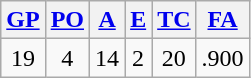<table class="wikitable">
<tr>
<th><a href='#'>GP</a></th>
<th><a href='#'>PO</a></th>
<th><a href='#'>A</a></th>
<th><a href='#'>E</a></th>
<th><a href='#'>TC</a></th>
<th><a href='#'>FA</a></th>
</tr>
<tr align=center>
<td>19</td>
<td>4</td>
<td>14</td>
<td>2</td>
<td>20</td>
<td>.900</td>
</tr>
</table>
